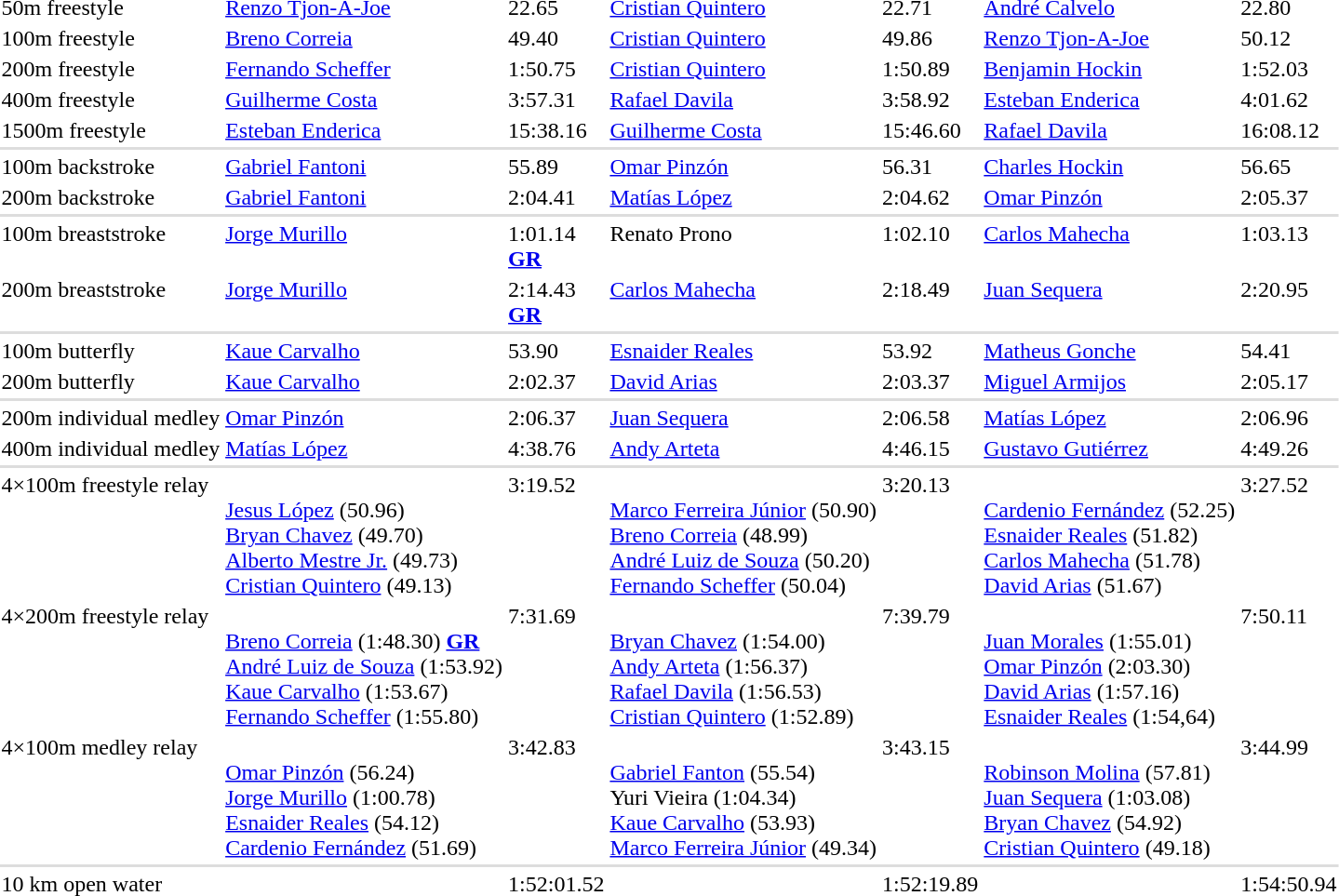<table>
<tr valign="top">
<td>50m freestyle</td>
<td><a href='#'>Renzo Tjon-A-Joe</a><br></td>
<td>22.65</td>
<td><a href='#'>Cristian Quintero</a><br></td>
<td>22.71</td>
<td><a href='#'>André Calvelo</a><br></td>
<td>22.80</td>
</tr>
<tr valign="top">
<td>100m freestyle</td>
<td><a href='#'>Breno Correia</a><br></td>
<td>49.40</td>
<td><a href='#'>Cristian Quintero</a><br></td>
<td>49.86</td>
<td><a href='#'>Renzo Tjon-A-Joe</a><br></td>
<td>50.12</td>
</tr>
<tr valign="top">
<td>200m freestyle</td>
<td><a href='#'>Fernando Scheffer</a><br></td>
<td>1:50.75</td>
<td><a href='#'>Cristian Quintero</a><br></td>
<td>1:50.89</td>
<td><a href='#'>Benjamin Hockin</a><br></td>
<td>1:52.03</td>
</tr>
<tr valign="top">
<td>400m freestyle</td>
<td><a href='#'>Guilherme Costa</a><br></td>
<td>3:57.31</td>
<td><a href='#'>Rafael Davila</a><br></td>
<td>3:58.92</td>
<td><a href='#'>Esteban Enderica</a><br></td>
<td>4:01.62</td>
</tr>
<tr valign="top">
<td>1500m freestyle</td>
<td><a href='#'>Esteban Enderica</a><br></td>
<td>15:38.16</td>
<td><a href='#'>Guilherme Costa</a><br></td>
<td>15:46.60</td>
<td><a href='#'>Rafael Davila</a><br></td>
<td>16:08.12</td>
</tr>
<tr bgcolor=#DDDDDD>
<td colspan=7></td>
</tr>
<tr valign="top">
<td>100m backstroke</td>
<td><a href='#'>Gabriel Fantoni</a><br></td>
<td>55.89</td>
<td><a href='#'>Omar Pinzón</a><br></td>
<td>56.31</td>
<td><a href='#'>Charles Hockin</a><br></td>
<td>56.65</td>
</tr>
<tr valign="top">
<td>200m backstroke</td>
<td><a href='#'>Gabriel Fantoni</a><br></td>
<td>2:04.41</td>
<td><a href='#'>Matías López</a><br></td>
<td>2:04.62</td>
<td><a href='#'>Omar Pinzón</a><br></td>
<td>2:05.37</td>
</tr>
<tr bgcolor=#DDDDDD>
<td colspan=7></td>
</tr>
<tr valign="top">
<td>100m breaststroke</td>
<td><a href='#'>Jorge Murillo</a><br></td>
<td>1:01.14<br><strong><a href='#'>GR</a></strong></td>
<td>Renato Prono<br></td>
<td>1:02.10</td>
<td><a href='#'>Carlos Mahecha</a><br></td>
<td>1:03.13</td>
</tr>
<tr valign="top">
<td>200m breaststroke</td>
<td><a href='#'>Jorge Murillo</a><br></td>
<td>2:14.43<br><strong><a href='#'>GR</a></strong></td>
<td><a href='#'>Carlos Mahecha</a><br></td>
<td>2:18.49</td>
<td><a href='#'>Juan Sequera</a><br></td>
<td>2:20.95</td>
</tr>
<tr bgcolor=#DDDDDD>
<td colspan=7></td>
</tr>
<tr valign="top">
<td>100m butterfly</td>
<td><a href='#'>Kaue Carvalho</a><br></td>
<td>53.90</td>
<td><a href='#'>Esnaider Reales</a><br></td>
<td>53.92</td>
<td><a href='#'>Matheus Gonche</a><br></td>
<td>54.41</td>
</tr>
<tr valign="top">
<td>200m butterfly</td>
<td><a href='#'>Kaue Carvalho</a><br></td>
<td>2:02.37</td>
<td><a href='#'>David Arias</a><br></td>
<td>2:03.37</td>
<td><a href='#'>Miguel Armijos</a><br></td>
<td>2:05.17</td>
</tr>
<tr bgcolor=#DDDDDD>
<td colspan=7></td>
</tr>
<tr valign="top">
<td>200m individual medley</td>
<td><a href='#'>Omar Pinzón</a><br></td>
<td>2:06.37</td>
<td><a href='#'>Juan Sequera</a><br></td>
<td>2:06.58</td>
<td><a href='#'>Matías López</a><br></td>
<td>2:06.96</td>
</tr>
<tr valign="top">
<td>400m individual medley</td>
<td><a href='#'>Matías López</a><br></td>
<td>4:38.76</td>
<td><a href='#'>Andy Arteta</a><br></td>
<td>4:46.15</td>
<td><a href='#'>Gustavo Gutiérrez</a><br></td>
<td>4:49.26</td>
</tr>
<tr bgcolor=#DDDDDD>
<td colspan=7></td>
</tr>
<tr valign="top">
<td>4×100m freestyle relay</td>
<td><br><a href='#'>Jesus López</a> (50.96)<br><a href='#'>Bryan Chavez</a> (49.70)<br><a href='#'>Alberto Mestre Jr.</a> (49.73)<br><a href='#'>Cristian Quintero</a> (49.13)</td>
<td>3:19.52</td>
<td><br><a href='#'>Marco Ferreira Júnior</a> (50.90)<br><a href='#'>Breno Correia</a> (48.99)<br><a href='#'>André Luiz de Souza</a> (50.20)<br><a href='#'>Fernando Scheffer</a> (50.04)</td>
<td>3:20.13</td>
<td><br><a href='#'>Cardenio Fernández</a> (52.25)<br><a href='#'>Esnaider Reales</a> (51.82)<br><a href='#'>Carlos Mahecha</a> (51.78)<br><a href='#'>David Arias</a> (51.67)</td>
<td>3:27.52</td>
</tr>
<tr valign="top">
<td>4×200m freestyle relay</td>
<td><br><a href='#'>Breno Correia</a> (1:48.30) <strong><a href='#'>GR</a></strong><br><a href='#'>André Luiz de Souza</a> (1:53.92)<br><a href='#'>Kaue Carvalho</a> (1:53.67)<br><a href='#'>Fernando Scheffer</a> (1:55.80)</td>
<td>7:31.69</td>
<td><br><a href='#'>Bryan Chavez</a> (1:54.00)<br><a href='#'>Andy Arteta</a> (1:56.37)<br><a href='#'>Rafael Davila</a> (1:56.53)<br><a href='#'>Cristian Quintero</a> (1:52.89)</td>
<td>7:39.79</td>
<td><br><a href='#'>Juan Morales</a> (1:55.01)<br><a href='#'>Omar Pinzón</a> (2:03.30)<br><a href='#'>David Arias</a> (1:57.16)<br><a href='#'>Esnaider Reales</a> (1:54,64)</td>
<td>7:50.11</td>
</tr>
<tr valign="top">
<td>4×100m medley relay</td>
<td><br><a href='#'>Omar Pinzón</a> (56.24)<br><a href='#'>Jorge Murillo</a> (1:00.78)<br><a href='#'>Esnaider Reales</a> (54.12)<br><a href='#'>Cardenio Fernández</a> (51.69)</td>
<td>3:42.83</td>
<td><br><a href='#'>Gabriel Fanton</a> (55.54)<br>Yuri Vieira (1:04.34)<br><a href='#'>Kaue Carvalho</a> (53.93)<br><a href='#'>Marco Ferreira Júnior</a> (49.34)</td>
<td>3:43.15</td>
<td><br><a href='#'>Robinson Molina</a> (57.81)<br><a href='#'>Juan Sequera</a> (1:03.08)<br><a href='#'>Bryan Chavez</a> (54.92)<br><a href='#'>Cristian Quintero</a> (49.18)</td>
<td>3:44.99</td>
</tr>
<tr bgcolor=#DDDDDD>
<td colspan=7></td>
</tr>
<tr valign="top">
<td>10 km open water</td>
<td></td>
<td>1:52:01.52</td>
<td></td>
<td>1:52:19.89</td>
<td></td>
<td>1:54:50.94</td>
</tr>
</table>
